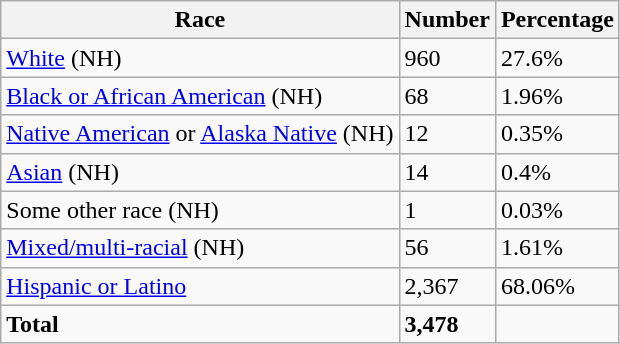<table class="wikitable">
<tr>
<th>Race</th>
<th>Number</th>
<th>Percentage</th>
</tr>
<tr>
<td><a href='#'>White</a> (NH)</td>
<td>960</td>
<td>27.6%</td>
</tr>
<tr>
<td><a href='#'>Black or African American</a> (NH)</td>
<td>68</td>
<td>1.96%</td>
</tr>
<tr>
<td><a href='#'>Native American</a> or <a href='#'>Alaska Native</a> (NH)</td>
<td>12</td>
<td>0.35%</td>
</tr>
<tr>
<td><a href='#'>Asian</a> (NH)</td>
<td>14</td>
<td>0.4%</td>
</tr>
<tr>
<td>Some other race (NH)</td>
<td>1</td>
<td>0.03%</td>
</tr>
<tr>
<td><a href='#'>Mixed/multi-racial</a> (NH)</td>
<td>56</td>
<td>1.61%</td>
</tr>
<tr>
<td><a href='#'>Hispanic or Latino</a></td>
<td>2,367</td>
<td>68.06%</td>
</tr>
<tr>
<td><strong>Total</strong></td>
<td><strong>3,478</strong></td>
<td></td>
</tr>
</table>
